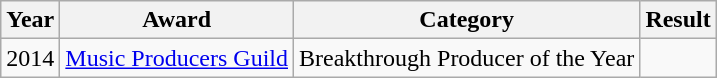<table class="wikitable sortable">
<tr>
<th>Year</th>
<th>Award</th>
<th>Category</th>
<th>Result</th>
</tr>
<tr>
<td>2014</td>
<td><a href='#'>Music Producers Guild</a></td>
<td>Breakthrough Producer of the Year</td>
<td></td>
</tr>
</table>
